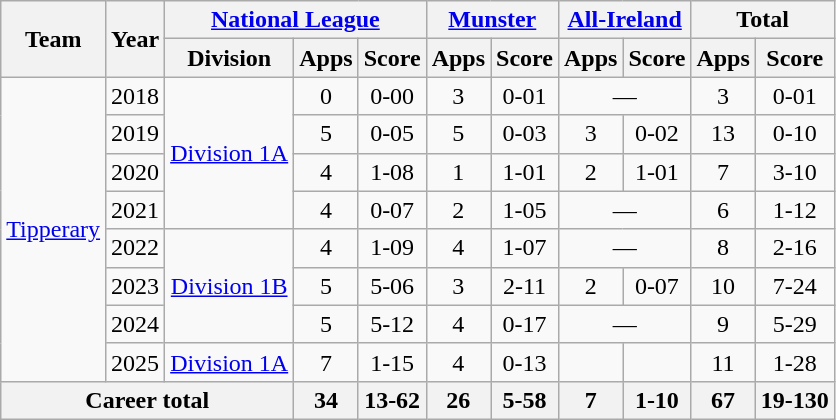<table class="wikitable" style="text-align:center">
<tr>
<th rowspan="2">Team</th>
<th rowspan="2">Year</th>
<th colspan="3"><a href='#'>National League</a></th>
<th colspan="2"><a href='#'>Munster</a></th>
<th colspan="2"><a href='#'>All-Ireland</a></th>
<th colspan="2">Total</th>
</tr>
<tr>
<th>Division</th>
<th>Apps</th>
<th>Score</th>
<th>Apps</th>
<th>Score</th>
<th>Apps</th>
<th>Score</th>
<th>Apps</th>
<th>Score</th>
</tr>
<tr>
<td rowspan="8"><a href='#'>Tipperary</a></td>
<td>2018</td>
<td rowspan="4"><a href='#'>Division 1A</a></td>
<td>0</td>
<td>0-00</td>
<td>3</td>
<td>0-01</td>
<td colspan=2>—</td>
<td>3</td>
<td>0-01</td>
</tr>
<tr>
<td>2019</td>
<td>5</td>
<td>0-05</td>
<td>5</td>
<td>0-03</td>
<td>3</td>
<td>0-02</td>
<td>13</td>
<td>0-10</td>
</tr>
<tr>
<td>2020</td>
<td>4</td>
<td>1-08</td>
<td>1</td>
<td>1-01</td>
<td>2</td>
<td>1-01</td>
<td>7</td>
<td>3-10</td>
</tr>
<tr>
<td>2021</td>
<td>4</td>
<td>0-07</td>
<td>2</td>
<td>1-05</td>
<td colspan="2">—</td>
<td>6</td>
<td>1-12</td>
</tr>
<tr>
<td>2022</td>
<td rowspan="3"><a href='#'>Division 1B</a></td>
<td>4</td>
<td>1-09</td>
<td>4</td>
<td>1-07</td>
<td colspan="2">—</td>
<td>8</td>
<td>2-16</td>
</tr>
<tr>
<td>2023</td>
<td>5</td>
<td>5-06</td>
<td>3</td>
<td>2-11</td>
<td>2</td>
<td>0-07</td>
<td>10</td>
<td>7-24</td>
</tr>
<tr>
<td>2024</td>
<td>5</td>
<td>5-12</td>
<td>4</td>
<td>0-17</td>
<td colspan="2">—</td>
<td>9</td>
<td>5-29</td>
</tr>
<tr>
<td>2025</td>
<td><a href='#'>Division 1A</a></td>
<td>7</td>
<td>1-15</td>
<td>4</td>
<td>0-13</td>
<td></td>
<td></td>
<td>11</td>
<td>1-28</td>
</tr>
<tr>
<th colspan="3">Career total</th>
<th>34</th>
<th>13-62</th>
<th>26</th>
<th>5-58</th>
<th>7</th>
<th>1-10</th>
<th>67</th>
<th>19-130</th>
</tr>
</table>
